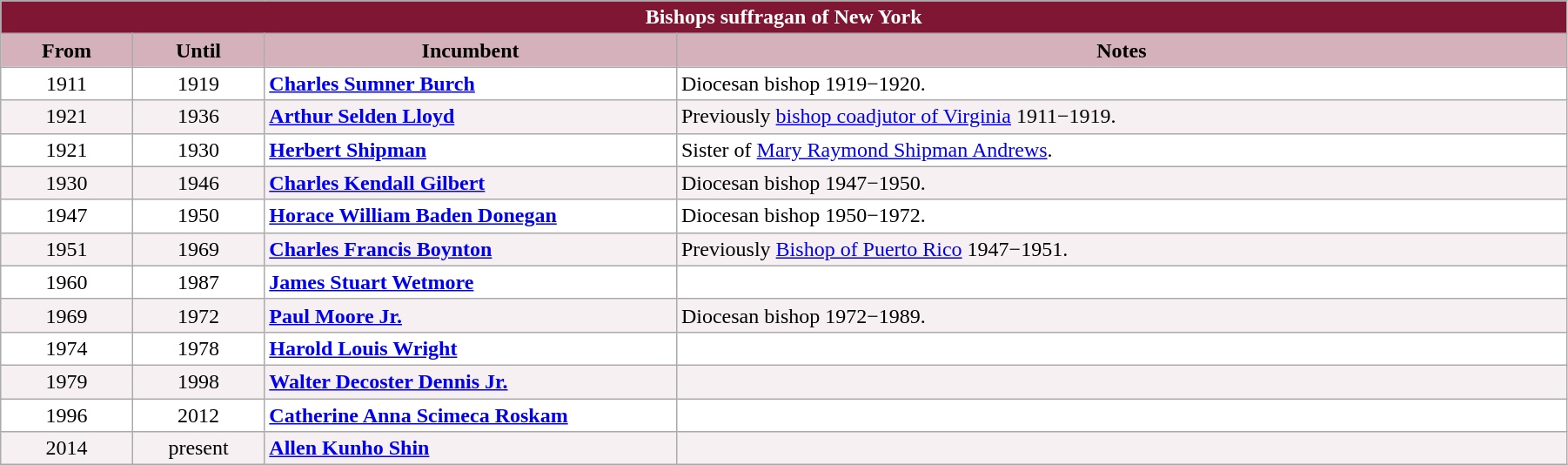<table class="wikitable" style="width: 95%;">
<tr>
<th colspan="4" style="background-color: #7F1734; color: white;">Bishops suffragan of New York</th>
</tr>
<tr>
<th style="background-color: #D4B1BB; width: 8%;">From</th>
<th style="background-color: #D4B1BB; width: 8%;">Until</th>
<th style="background-color: #D4B1BB; width: 25%;">Incumbent</th>
<th style="background-color: #D4B1BB; width: 54%;">Notes</th>
</tr>
<tr valign="top" style="background-color: white;">
<td style="text-align: center;">1911</td>
<td style="text-align: center;">1919</td>
<td><strong><a href='#'>Charles Sumner Burch</a></strong></td>
<td>Diocesan bishop 1919−1920.</td>
</tr>
<tr valign="top" style="background-color: #F7F0F2;">
<td style="text-align: center;">1921</td>
<td style="text-align: center;">1936</td>
<td><strong><a href='#'>Arthur Selden Lloyd</a></strong></td>
<td>Previously <a href='#'>bishop coadjutor of Virginia</a> 1911−1919.</td>
</tr>
<tr valign="top" style="background-color: white;">
<td style="text-align: center;">1921</td>
<td style="text-align: center;">1930</td>
<td><strong><a href='#'>Herbert Shipman</a></strong></td>
<td>Sister of <a href='#'>Mary Raymond Shipman Andrews</a>.</td>
</tr>
<tr valign="top" style="background-color: #F7F0F2;">
<td style="text-align: center;">1930</td>
<td style="text-align: center;">1946</td>
<td><strong><a href='#'>Charles Kendall Gilbert</a></strong></td>
<td>Diocesan bishop 1947−1950.</td>
</tr>
<tr valign="top" style="background-color: white">
<td style="text-align: center;">1947</td>
<td style="text-align: center;">1950</td>
<td><strong><a href='#'>Horace William Baden Donegan</a></strong></td>
<td>Diocesan bishop 1950−1972.</td>
</tr>
<tr valign="top" style="background-color: #F7F0F2;">
<td style="text-align: center;">1951</td>
<td style="text-align: center;">1969</td>
<td><strong><a href='#'>Charles Francis Boynton</a></strong></td>
<td>Previously <a href='#'>Bishop of Puerto Rico</a> 1947−1951.</td>
</tr>
<tr valign="top" style="background-color: white">
<td style="text-align: center;">1960</td>
<td style="text-align: center;">1987</td>
<td><strong><a href='#'>James Stuart Wetmore</a></strong></td>
<td></td>
</tr>
<tr valign="top" style="background-color: #F7F0F2;">
<td style="text-align: center;">1969</td>
<td style="text-align: center;">1972</td>
<td><strong><a href='#'>Paul Moore Jr.</a></strong></td>
<td>Diocesan bishop 1972−1989.</td>
</tr>
<tr valign="top" style="background-color: white;">
<td style="text-align: center;">1974</td>
<td style="text-align: center;">1978</td>
<td><strong><a href='#'>Harold Louis Wright</a></strong></td>
<td></td>
</tr>
<tr valign="top" style="background-color: #F7F0F2;">
<td style="text-align: center;">1979</td>
<td style="text-align: center;">1998</td>
<td><strong><a href='#'>Walter Decoster Dennis Jr.</a></strong></td>
<td></td>
</tr>
<tr valign="top" style="background-color: white;">
<td style="text-align: center;">1996</td>
<td style="text-align: center;">2012</td>
<td><strong><a href='#'>Catherine Anna Scimeca Roskam</a></strong></td>
<td></td>
</tr>
<tr valign="top" style="background-color: #F7F0F2;">
<td style="text-align: center;">2014</td>
<td style="text-align: center;">present</td>
<td><strong><a href='#'>Allen Kunho Shin</a></strong></td>
<td></td>
</tr>
</table>
